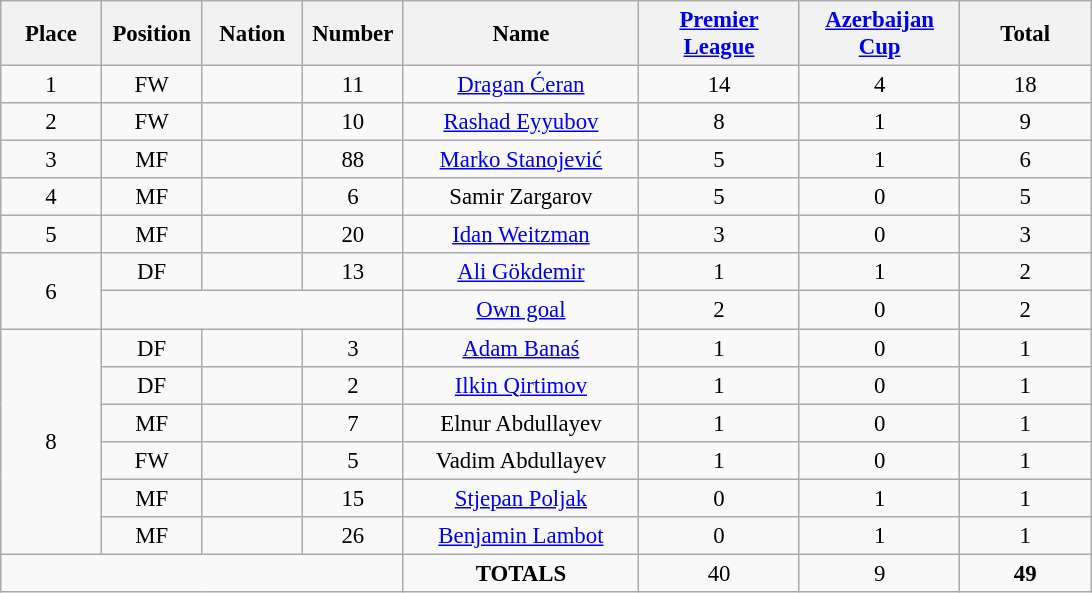<table class="wikitable" style="font-size: 95%; text-align: center;">
<tr>
<th width=60>Place</th>
<th width=60>Position</th>
<th width=60>Nation</th>
<th width=60>Number</th>
<th width=150>Name</th>
<th width=100><a href='#'>Premier League</a></th>
<th width=100><a href='#'>Azerbaijan Cup</a></th>
<th width=80>Total</th>
</tr>
<tr>
<td>1</td>
<td>FW</td>
<td></td>
<td>11</td>
<td><a href='#'>Dragan Ćeran</a></td>
<td>14</td>
<td>4</td>
<td>18</td>
</tr>
<tr>
<td>2</td>
<td>FW</td>
<td></td>
<td>10</td>
<td><a href='#'>Rashad Eyyubov</a></td>
<td>8</td>
<td>1</td>
<td>9</td>
</tr>
<tr>
<td>3</td>
<td>MF</td>
<td></td>
<td>88</td>
<td><a href='#'>Marko Stanojević</a></td>
<td>5</td>
<td>1</td>
<td>6</td>
</tr>
<tr>
<td>4</td>
<td>MF</td>
<td></td>
<td>6</td>
<td>Samir Zargarov</td>
<td>5</td>
<td>0</td>
<td>5</td>
</tr>
<tr>
<td>5</td>
<td>MF</td>
<td></td>
<td>20</td>
<td><a href='#'>Idan Weitzman</a></td>
<td>3</td>
<td>0</td>
<td>3</td>
</tr>
<tr>
<td rowspan="2">6</td>
<td>DF</td>
<td></td>
<td>13</td>
<td><a href='#'>Ali Gökdemir</a></td>
<td>1</td>
<td>1</td>
<td>2</td>
</tr>
<tr>
<td colspan="3"></td>
<td><a href='#'>Own goal</a></td>
<td>2</td>
<td>0</td>
<td>2</td>
</tr>
<tr>
<td rowspan="6">8</td>
<td>DF</td>
<td></td>
<td>3</td>
<td><a href='#'>Adam Banaś</a></td>
<td>1</td>
<td>0</td>
<td>1</td>
</tr>
<tr>
<td>DF</td>
<td></td>
<td>2</td>
<td><a href='#'>Ilkin Qirtimov</a></td>
<td>1</td>
<td>0</td>
<td>1</td>
</tr>
<tr>
<td>MF</td>
<td></td>
<td>7</td>
<td>Elnur Abdullayev</td>
<td>1</td>
<td>0</td>
<td>1</td>
</tr>
<tr>
<td>FW</td>
<td></td>
<td>5</td>
<td>Vadim Abdullayev</td>
<td>1</td>
<td>0</td>
<td>1</td>
</tr>
<tr>
<td>MF</td>
<td></td>
<td>15</td>
<td><a href='#'>Stjepan Poljak</a></td>
<td>0</td>
<td>1</td>
<td>1</td>
</tr>
<tr>
<td>MF</td>
<td></td>
<td>26</td>
<td><a href='#'>Benjamin Lambot</a></td>
<td>0</td>
<td>1</td>
<td>1</td>
</tr>
<tr>
<td colspan="4"></td>
<td><strong>TOTALS</strong></td>
<td>40</td>
<td>9</td>
<td><strong>49</strong></td>
</tr>
</table>
